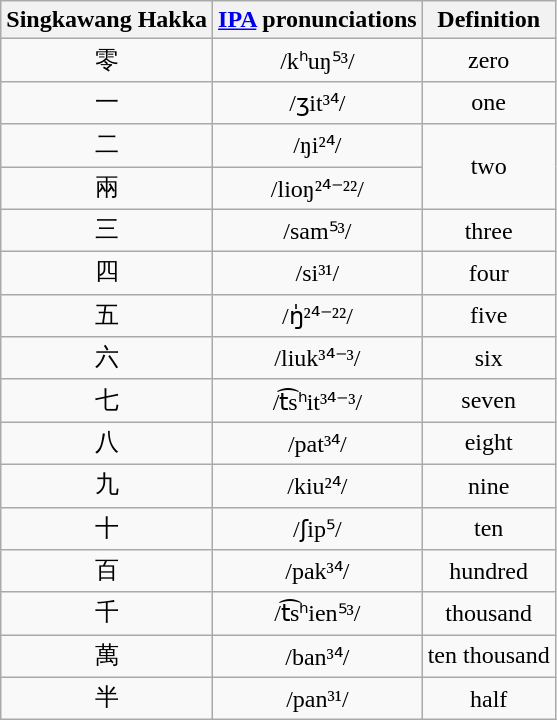<table class="wikitable">
<tr>
<th>Singkawang Hakka</th>
<th><a href='#'>IPA</a> pronunciations</th>
<th>Definition</th>
</tr>
<tr align="center">
<td>零</td>
<td>/kʰuŋ⁵³/</td>
<td>zero</td>
</tr>
<tr align="center">
<td>一</td>
<td>/ʒit³⁴/</td>
<td>one</td>
</tr>
<tr align="center">
<td>二</td>
<td>/ŋi²⁴/</td>
<td rowspan="2">two</td>
</tr>
<tr align="center">
<td>兩</td>
<td>/lioŋ²⁴⁻²²/</td>
</tr>
<tr align="center">
<td>三</td>
<td>/sam⁵³/</td>
<td>three</td>
</tr>
<tr align="center">
<td>四</td>
<td>/si³¹/</td>
<td>four</td>
</tr>
<tr align="center">
<td>五</td>
<td>/ŋ̍²⁴⁻²²/</td>
<td>five</td>
</tr>
<tr align="center">
<td>六</td>
<td>/liuk³⁴⁻³/</td>
<td>six</td>
</tr>
<tr align="center">
<td>七</td>
<td>/t͡sʰit³⁴⁻³/</td>
<td>seven</td>
</tr>
<tr align="center">
<td>八</td>
<td>/pat³⁴/</td>
<td>eight</td>
</tr>
<tr align="center">
<td>九</td>
<td>/kiu²⁴/</td>
<td>nine</td>
</tr>
<tr align="center">
<td>十</td>
<td>/ʃip⁵/</td>
<td>ten</td>
</tr>
<tr align="center">
<td>百</td>
<td>/pak³⁴/</td>
<td>hundred</td>
</tr>
<tr align="center">
<td>千</td>
<td>/t͡sʰien⁵³/</td>
<td>thousand</td>
</tr>
<tr align="center">
<td>萬</td>
<td>/ban³⁴/</td>
<td>ten thousand</td>
</tr>
<tr align="center">
<td>半</td>
<td>/pan³¹/</td>
<td>half</td>
</tr>
</table>
